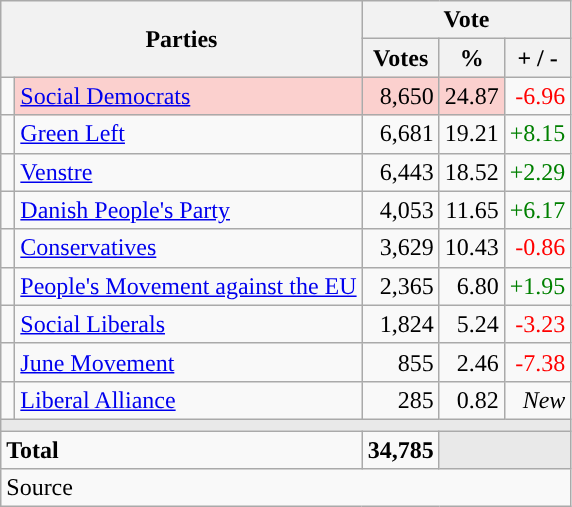<table class="wikitable" style="text-align:right;">
<tr>
<th style="text-align:centre;" rowspan="2" colspan="2" width="225">Parties</th>
<th colspan="3">Vote</th>
</tr>
<tr>
<th width="15">Votes</th>
<th width="15">%</th>
<th width="15">+ / -</th>
</tr>
<tr>
<td width="2" style="color:inherit;background:"></td>
<td bgcolor=#fbd0ce   align="left"><a href='#'>Social Democrats</a></td>
<td bgcolor=#fbd0ce>8,650</td>
<td bgcolor=#fbd0ce>24.87</td>
<td style=color:red;>-6.96</td>
</tr>
<tr>
<td width="2" style="color:inherit;background:"></td>
<td align="left"><a href='#'>Green Left</a></td>
<td>6,681</td>
<td>19.21</td>
<td style=color:green;>+8.15</td>
</tr>
<tr>
<td width="2" style="color:inherit;background:"></td>
<td align="left"><a href='#'>Venstre</a></td>
<td>6,443</td>
<td>18.52</td>
<td style=color:green;>+2.29</td>
</tr>
<tr>
<td width="2" style="color:inherit;background:"></td>
<td align="left"><a href='#'>Danish People's Party</a></td>
<td>4,053</td>
<td>11.65</td>
<td style=color:green;>+6.17</td>
</tr>
<tr>
<td width="2" style="color:inherit;background:"></td>
<td align="left"><a href='#'>Conservatives</a></td>
<td>3,629</td>
<td>10.43</td>
<td style=color:red;>-0.86</td>
</tr>
<tr>
<td width="2" style="color:inherit;background:"></td>
<td align="left"><a href='#'>People's Movement against the EU</a></td>
<td>2,365</td>
<td>6.80</td>
<td style=color:green;>+1.95</td>
</tr>
<tr>
<td width="2" style="color:inherit;background:"></td>
<td align="left"><a href='#'>Social Liberals</a></td>
<td>1,824</td>
<td>5.24</td>
<td style=color:red;>-3.23</td>
</tr>
<tr>
<td width="2" style="color:inherit;background:"></td>
<td align="left"><a href='#'>June Movement</a></td>
<td>855</td>
<td>2.46</td>
<td style=color:red;>-7.38</td>
</tr>
<tr>
<td width="2" style="color:inherit;background:"></td>
<td align="left"><a href='#'>Liberal Alliance</a></td>
<td>285</td>
<td>0.82</td>
<td><em>New</em></td>
</tr>
<tr>
<td colspan="7" bgcolor="#E9E9E9"></td>
</tr>
<tr>
<td align="left" colspan="2"><strong>Total</strong></td>
<td><strong>34,785</strong></td>
<td bgcolor="#E9E9E9" colspan="2"></td>
</tr>
<tr>
<td align="left" colspan="6">Source</td>
</tr>
</table>
